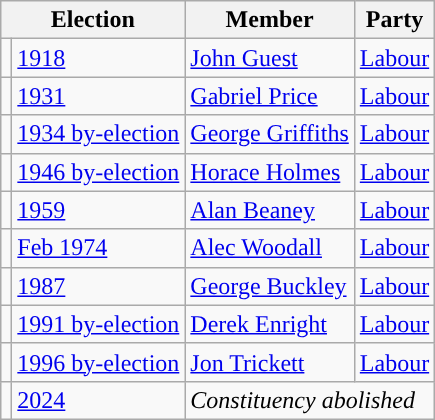<table class="wikitable">
<tr>
<th colspan="2">Election</th>
<th>Member</th>
<th>Party</th>
</tr>
<tr>
<td style="color:inherit;background-color: "></td>
<td><a href='#'>1918</a></td>
<td><a href='#'>John Guest</a></td>
<td><a href='#'>Labour</a></td>
</tr>
<tr>
<td style="color:inherit;background-color: "></td>
<td><a href='#'>1931</a></td>
<td><a href='#'>Gabriel Price</a></td>
<td><a href='#'>Labour</a></td>
</tr>
<tr>
<td style="color:inherit;background-color: "></td>
<td><a href='#'>1934 by-election</a></td>
<td><a href='#'>George Griffiths</a></td>
<td><a href='#'>Labour</a></td>
</tr>
<tr>
<td style="color:inherit;background-color: "></td>
<td><a href='#'>1946 by-election</a></td>
<td><a href='#'>Horace Holmes</a></td>
<td><a href='#'>Labour</a></td>
</tr>
<tr>
<td style="color:inherit;background-color: "></td>
<td><a href='#'>1959</a></td>
<td><a href='#'>Alan Beaney</a></td>
<td><a href='#'>Labour</a></td>
</tr>
<tr>
<td style="color:inherit;background-color: "></td>
<td><a href='#'>Feb 1974</a></td>
<td><a href='#'>Alec Woodall</a></td>
<td><a href='#'>Labour</a></td>
</tr>
<tr>
<td style="color:inherit;background-color: "></td>
<td><a href='#'>1987</a></td>
<td><a href='#'>George Buckley</a></td>
<td><a href='#'>Labour</a></td>
</tr>
<tr>
<td style="color:inherit;background-color: "></td>
<td><a href='#'>1991 by-election</a></td>
<td><a href='#'>Derek Enright</a></td>
<td><a href='#'>Labour</a></td>
</tr>
<tr>
<td style="color:inherit;background-color: "></td>
<td><a href='#'>1996 by-election</a></td>
<td><a href='#'>Jon Trickett</a></td>
<td><a href='#'>Labour</a></td>
</tr>
<tr>
<td></td>
<td><a href='#'>2024</a></td>
<td colspan="2"><em>Constituency abolished</em></td>
</tr>
</table>
